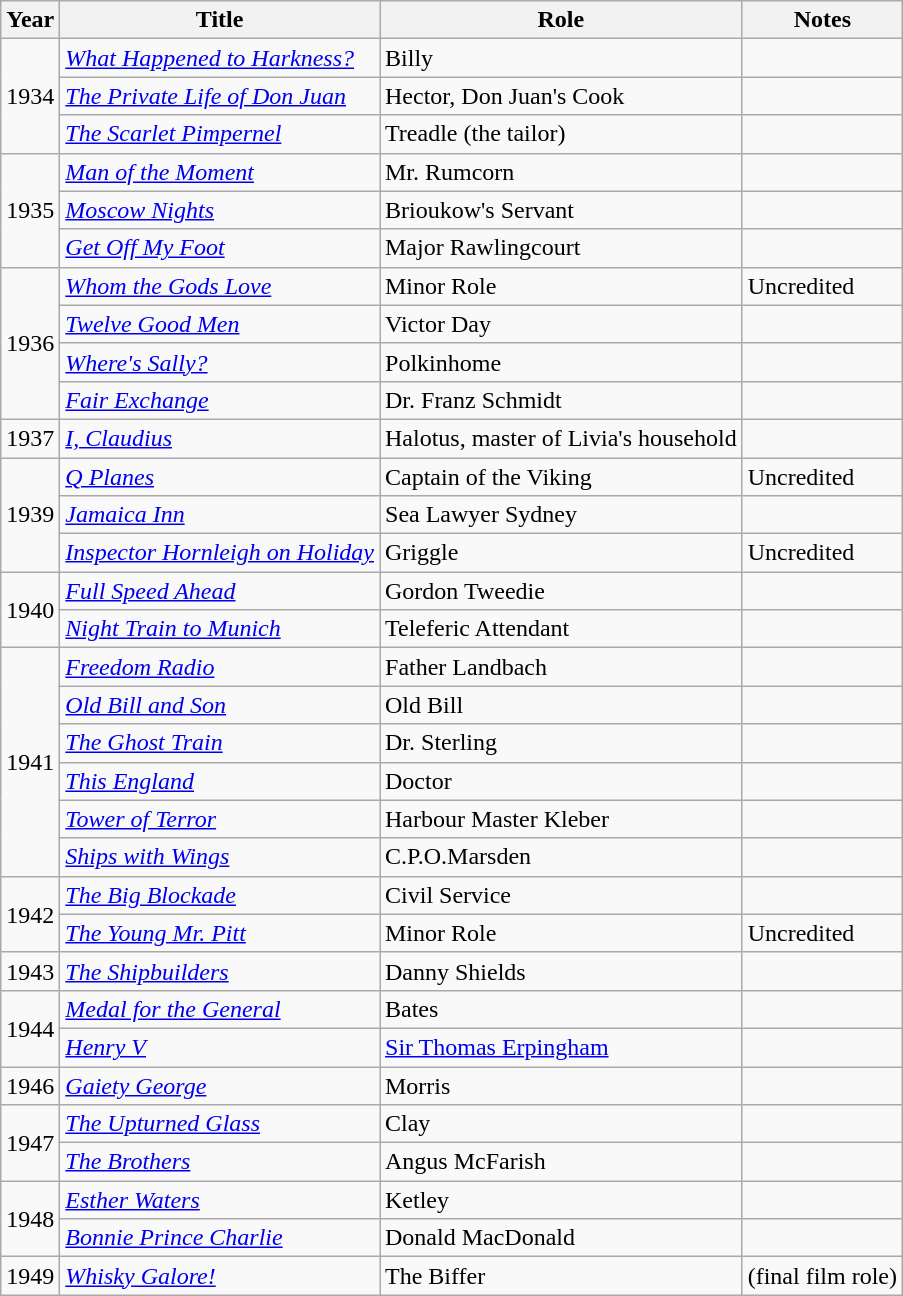<table class="wikitable">
<tr>
<th>Year</th>
<th>Title</th>
<th>Role</th>
<th>Notes</th>
</tr>
<tr>
<td rowspan=3>1934</td>
<td><em><a href='#'>What Happened to Harkness?</a></em></td>
<td>Billy</td>
<td></td>
</tr>
<tr>
<td><em><a href='#'>The Private Life of Don Juan</a></em></td>
<td>Hector, Don Juan's Cook</td>
<td></td>
</tr>
<tr>
<td><em><a href='#'>The Scarlet Pimpernel</a></em></td>
<td>Treadle (the tailor)</td>
<td></td>
</tr>
<tr>
<td rowspan=3>1935</td>
<td><em><a href='#'>Man of the Moment</a></em></td>
<td>Mr. Rumcorn</td>
<td></td>
</tr>
<tr>
<td><em><a href='#'>Moscow Nights</a></em></td>
<td>Brioukow's Servant</td>
<td></td>
</tr>
<tr>
<td><em><a href='#'>Get Off My Foot</a></em></td>
<td>Major Rawlingcourt</td>
<td></td>
</tr>
<tr>
<td rowspan=4>1936</td>
<td><em><a href='#'>Whom the Gods Love</a></em></td>
<td>Minor Role</td>
<td>Uncredited</td>
</tr>
<tr>
<td><em><a href='#'>Twelve Good Men</a></em></td>
<td>Victor Day</td>
<td></td>
</tr>
<tr>
<td><em><a href='#'>Where's Sally?</a></em></td>
<td>Polkinhome</td>
<td></td>
</tr>
<tr>
<td><em><a href='#'>Fair Exchange</a></em></td>
<td>Dr. Franz Schmidt</td>
<td></td>
</tr>
<tr>
<td rowspan=1>1937</td>
<td><em><a href='#'>I, Claudius</a></em></td>
<td>Halotus, master of Livia's household</td>
<td></td>
</tr>
<tr>
<td rowspan=3>1939</td>
<td><em><a href='#'>Q Planes</a></em></td>
<td>Captain of the Viking</td>
<td>Uncredited</td>
</tr>
<tr>
<td><em><a href='#'>Jamaica Inn</a></em></td>
<td>Sea Lawyer Sydney</td>
<td></td>
</tr>
<tr>
<td><em><a href='#'>Inspector Hornleigh on Holiday</a></em></td>
<td>Griggle</td>
<td>Uncredited</td>
</tr>
<tr>
<td rowspan=2>1940</td>
<td><em><a href='#'>Full Speed Ahead</a></em></td>
<td>Gordon Tweedie</td>
<td></td>
</tr>
<tr>
<td><em><a href='#'>Night Train to Munich</a></em></td>
<td>Teleferic Attendant</td>
<td></td>
</tr>
<tr>
<td rowspan=6>1941</td>
<td><em><a href='#'>Freedom Radio</a></em></td>
<td>Father Landbach</td>
<td></td>
</tr>
<tr>
<td><em><a href='#'>Old Bill and Son</a></em></td>
<td>Old Bill</td>
<td></td>
</tr>
<tr>
<td><em><a href='#'>The Ghost Train</a></em></td>
<td>Dr. Sterling</td>
<td></td>
</tr>
<tr>
<td><em><a href='#'>This England</a></em></td>
<td>Doctor</td>
<td></td>
</tr>
<tr>
<td><em><a href='#'>Tower of Terror</a></em></td>
<td>Harbour Master Kleber</td>
<td></td>
</tr>
<tr>
<td><em><a href='#'>Ships with Wings</a></em></td>
<td>C.P.O.Marsden</td>
<td></td>
</tr>
<tr>
<td rowspan=2>1942</td>
<td><em><a href='#'>The Big Blockade</a></em></td>
<td>Civil Service</td>
<td></td>
</tr>
<tr>
<td><em><a href='#'>The Young Mr. Pitt</a></em></td>
<td>Minor Role</td>
<td>Uncredited</td>
</tr>
<tr>
<td rowspan=1>1943</td>
<td><em><a href='#'>The Shipbuilders</a></em></td>
<td>Danny Shields</td>
<td></td>
</tr>
<tr>
<td rowspan=2>1944</td>
<td><em><a href='#'>Medal for the General</a></em></td>
<td>Bates</td>
<td></td>
</tr>
<tr>
<td><em><a href='#'>Henry V</a></em></td>
<td><a href='#'>Sir Thomas Erpingham</a></td>
<td></td>
</tr>
<tr>
<td rowspan=1>1946</td>
<td><em><a href='#'>Gaiety George</a></em></td>
<td>Morris</td>
<td></td>
</tr>
<tr>
<td rowspan=2>1947</td>
<td><em><a href='#'>The Upturned Glass</a></em></td>
<td>Clay</td>
<td></td>
</tr>
<tr>
<td><em><a href='#'>The Brothers</a></em></td>
<td>Angus McFarish</td>
<td></td>
</tr>
<tr>
<td rowspan=2>1948</td>
<td><em><a href='#'>Esther Waters</a></em></td>
<td>Ketley</td>
<td></td>
</tr>
<tr>
<td><em><a href='#'>Bonnie Prince Charlie</a></em></td>
<td>Donald MacDonald</td>
<td></td>
</tr>
<tr>
<td rowspan=1>1949</td>
<td><em><a href='#'>Whisky Galore!</a></em></td>
<td>The Biffer</td>
<td>(final film role)</td>
</tr>
</table>
